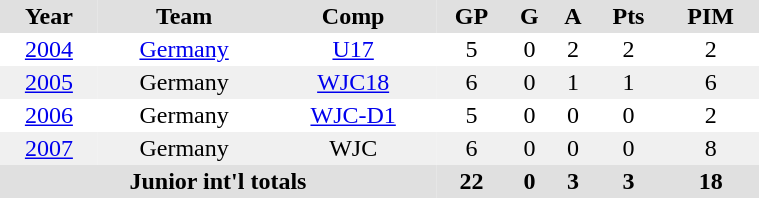<table BORDER="0" CELLPADDING="2" CELLSPACING="0" width=40%>
<tr ALIGN="center" bgcolor="#e0e0e0">
<th>Year</th>
<th>Team</th>
<th>Comp</th>
<th>GP</th>
<th>G</th>
<th>A</th>
<th>Pts</th>
<th>PIM</th>
</tr>
<tr ALIGN="center">
<td><a href='#'>2004</a></td>
<td><a href='#'>Germany</a></td>
<td><a href='#'>U17</a></td>
<td>5</td>
<td>0</td>
<td>2</td>
<td>2</td>
<td>2</td>
</tr>
<tr ALIGN="center" bgcolor="#f0f0f0">
<td><a href='#'>2005</a></td>
<td>Germany</td>
<td><a href='#'>WJC18</a></td>
<td>6</td>
<td>0</td>
<td>1</td>
<td>1</td>
<td>6</td>
</tr>
<tr ALIGN="center">
<td><a href='#'>2006</a></td>
<td>Germany</td>
<td><a href='#'>WJC-D1</a></td>
<td>5</td>
<td>0</td>
<td>0</td>
<td>0</td>
<td>2</td>
</tr>
<tr ALIGN="center" bgcolor="#f0f0f0">
<td><a href='#'>2007</a></td>
<td>Germany</td>
<td>WJC</td>
<td>6</td>
<td>0</td>
<td>0</td>
<td>0</td>
<td>8</td>
</tr>
<tr bgcolor="#e0e0e0">
<th colspan="3">Junior int'l totals</th>
<th>22</th>
<th>0</th>
<th>3</th>
<th>3</th>
<th>18</th>
</tr>
</table>
